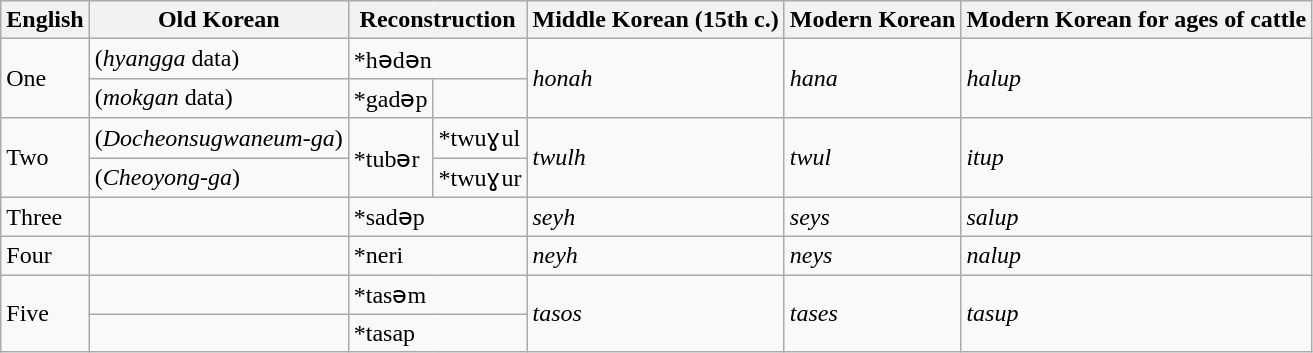<table class="wikitable">
<tr>
<th>English</th>
<th>Old Korean</th>
<th colspan="2">Reconstruction</th>
<th>Middle Korean (15th c.)</th>
<th>Modern Korean</th>
<th>Modern Korean for ages of cattle</th>
</tr>
<tr>
<td rowspan="2">One</td>
<td> (<em>hyangga</em> data)</td>
<td colspan="2">*hədən</td>
<td rowspan="2"> <em>honah</em></td>
<td rowspan="2"> <em>hana</em></td>
<td rowspan="2"> <em>halup</em></td>
</tr>
<tr>
<td>  (<em>mokgan</em> data)</td>
<td>*gadəp</td>
</tr>
<tr>
<td rowspan="2">Two</td>
<td> (<em>Docheonsugwaneum-ga</em>)</td>
<td rowspan="2">*tubər</td>
<td>*twuɣul</td>
<td rowspan="2"> <em>twulh</em></td>
<td rowspan="2"> <em>twul</em></td>
<td rowspan="2"> <em>itup</em></td>
</tr>
<tr>
<td> (<em>Cheoyong-ga</em>)</td>
<td>*twuɣur</td>
</tr>
<tr>
<td>Three</td>
<td></td>
<td colspan="2">*sadəp</td>
<td> <em>seyh</em></td>
<td> <em>seys</em></td>
<td> <em>salup</em></td>
</tr>
<tr>
<td>Four</td>
<td></td>
<td colspan="2">*neri</td>
<td> <em>neyh</em></td>
<td> <em>neys</em></td>
<td> <em>nalup</em></td>
</tr>
<tr>
<td rowspan="2">Five</td>
<td></td>
<td colspan="2">*tasəm</td>
<td rowspan="2"> <em>tasos</em></td>
<td rowspan="2"> <em>tases</em></td>
<td rowspan="2"> <em>tasup</em></td>
</tr>
<tr>
<td></td>
<td colspan="2">*tasap</td>
</tr>
</table>
